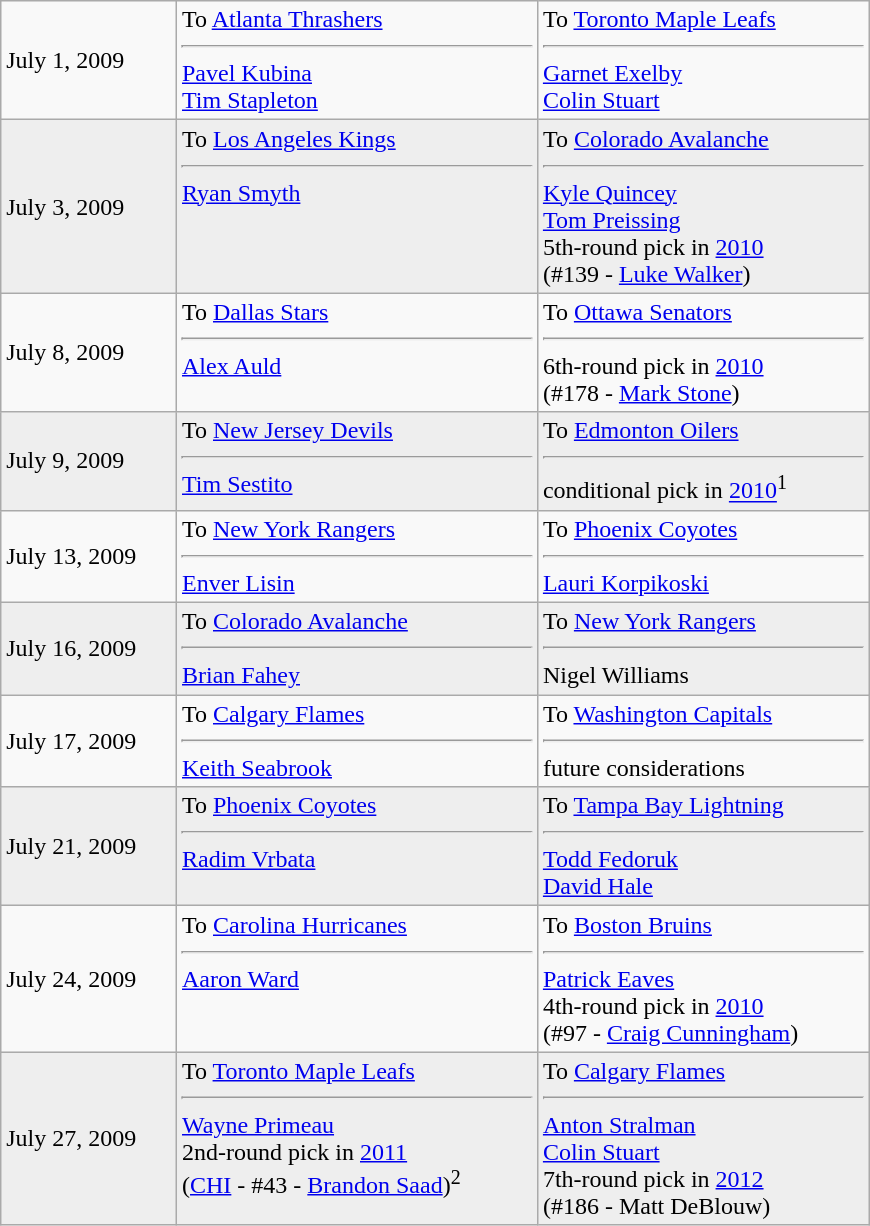<table class="wikitable" style="border:1px solid #999; width:580px;">
<tr>
<td>July 1, 2009</td>
<td valign="top">To <a href='#'>Atlanta Thrashers</a><hr><a href='#'>Pavel Kubina</a><br><a href='#'>Tim Stapleton</a></td>
<td valign="top">To <a href='#'>Toronto Maple Leafs</a><hr><a href='#'>Garnet Exelby</a><br><a href='#'>Colin Stuart</a></td>
</tr>
<tr bgcolor="eeeeee">
<td>July 3, 2009</td>
<td valign="top">To <a href='#'>Los Angeles Kings</a><hr><a href='#'>Ryan Smyth</a></td>
<td valign="top">To <a href='#'>Colorado Avalanche</a><hr><a href='#'>Kyle Quincey</a><br><a href='#'>Tom Preissing</a><br>5th-round pick in <a href='#'>2010</a><br>(#139 - <a href='#'>Luke Walker</a>)</td>
</tr>
<tr>
<td>July 8, 2009</td>
<td valign="top">To <a href='#'>Dallas Stars</a><hr><a href='#'>Alex Auld</a></td>
<td valign="top">To <a href='#'>Ottawa Senators</a><hr>6th-round pick in <a href='#'>2010</a><br>(#178 - <a href='#'>Mark Stone</a>)</td>
</tr>
<tr bgcolor="eeeeee">
<td>July 9, 2009</td>
<td valign="top">To <a href='#'>New Jersey Devils</a><hr><a href='#'>Tim Sestito</a></td>
<td valign="top">To <a href='#'>Edmonton Oilers</a><hr>conditional pick in <a href='#'>2010</a><sup>1</sup></td>
</tr>
<tr>
<td>July 13, 2009</td>
<td valign="top">To <a href='#'>New York Rangers</a><hr><a href='#'>Enver Lisin</a></td>
<td valign="top">To <a href='#'>Phoenix Coyotes</a><hr><a href='#'>Lauri Korpikoski</a></td>
</tr>
<tr bgcolor="eeeeee">
<td>July 16, 2009</td>
<td valign="top">To <a href='#'>Colorado Avalanche</a><hr><a href='#'>Brian Fahey</a></td>
<td valign="top">To <a href='#'>New York Rangers</a><hr>Nigel Williams</td>
</tr>
<tr>
<td>July 17, 2009</td>
<td valign="top">To <a href='#'>Calgary Flames</a><hr><a href='#'>Keith Seabrook</a></td>
<td valign="top">To <a href='#'>Washington Capitals</a><hr>future considerations</td>
</tr>
<tr bgcolor="eeeeee">
<td>July 21, 2009</td>
<td valign="top">To <a href='#'>Phoenix Coyotes</a><hr><a href='#'>Radim Vrbata</a></td>
<td valign="top">To <a href='#'>Tampa Bay Lightning</a><hr><a href='#'>Todd Fedoruk</a> <br> <a href='#'>David Hale</a></td>
</tr>
<tr>
<td>July 24, 2009</td>
<td valign="top">To <a href='#'>Carolina Hurricanes</a><hr><a href='#'>Aaron Ward</a></td>
<td valign="top">To <a href='#'>Boston Bruins</a><hr><a href='#'>Patrick Eaves</a><br>4th-round pick in <a href='#'>2010</a><br>(#97 - <a href='#'>Craig Cunningham</a>)</td>
</tr>
<tr bgcolor="eeeeee">
<td>July 27, 2009</td>
<td valign="top">To <a href='#'>Toronto Maple Leafs</a><hr><a href='#'>Wayne Primeau</a><br>2nd-round pick in <a href='#'>2011</a><br>(<a href='#'>CHI</a> - #43 - <a href='#'>Brandon Saad</a>)<sup>2</sup></td>
<td valign="top">To <a href='#'>Calgary Flames</a><hr><a href='#'>Anton Stralman</a><br> <a href='#'>Colin Stuart</a><br>7th-round pick in <a href='#'>2012</a><br>(#186 - Matt DeBlouw)</td>
</tr>
</table>
